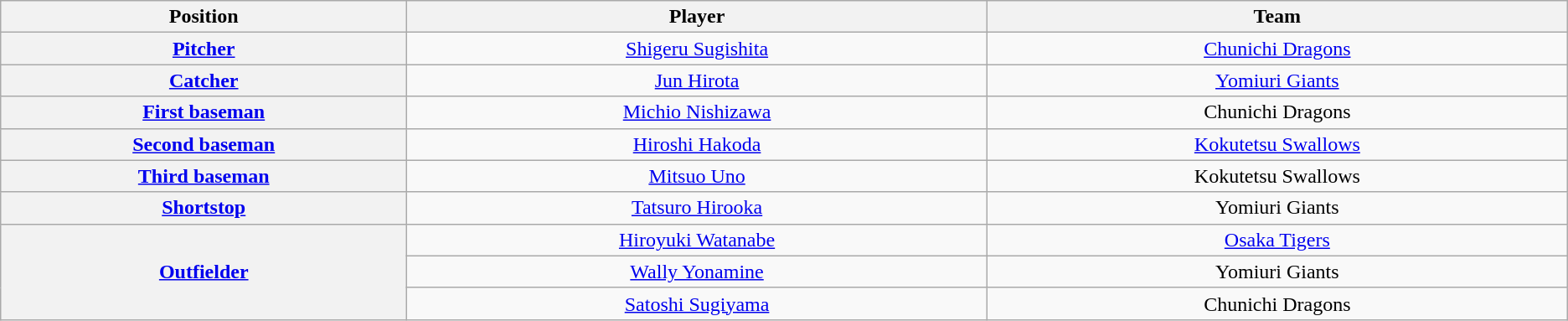<table class="wikitable" style="text-align:center;">
<tr>
<th scope="col" width="7%">Position</th>
<th scope="col" width="10%">Player</th>
<th scope="col" width="10%">Team</th>
</tr>
<tr>
<th scope="row" style="text-align:center;"><a href='#'>Pitcher</a></th>
<td><a href='#'>Shigeru Sugishita</a></td>
<td><a href='#'>Chunichi Dragons</a></td>
</tr>
<tr>
<th scope="row" style="text-align:center;"><a href='#'>Catcher</a></th>
<td><a href='#'>Jun Hirota</a></td>
<td><a href='#'>Yomiuri Giants</a></td>
</tr>
<tr>
<th scope="row" style="text-align:center;"><a href='#'>First baseman</a></th>
<td><a href='#'>Michio Nishizawa</a></td>
<td>Chunichi Dragons</td>
</tr>
<tr>
<th scope="row" style="text-align:center;"><a href='#'>Second baseman</a></th>
<td><a href='#'>Hiroshi Hakoda</a></td>
<td><a href='#'>Kokutetsu Swallows</a></td>
</tr>
<tr>
<th scope="row" style="text-align:center;"><a href='#'>Third baseman</a></th>
<td><a href='#'>Mitsuo Uno</a></td>
<td>Kokutetsu Swallows</td>
</tr>
<tr>
<th scope="row" style="text-align:center;"><a href='#'>Shortstop</a></th>
<td><a href='#'>Tatsuro Hirooka</a></td>
<td>Yomiuri Giants</td>
</tr>
<tr>
<th scope="row" style="text-align:center;" rowspan=3><a href='#'>Outfielder</a></th>
<td><a href='#'>Hiroyuki Watanabe</a></td>
<td><a href='#'>Osaka Tigers</a></td>
</tr>
<tr>
<td><a href='#'>Wally Yonamine</a></td>
<td>Yomiuri Giants</td>
</tr>
<tr>
<td><a href='#'>Satoshi Sugiyama</a></td>
<td>Chunichi Dragons</td>
</tr>
</table>
